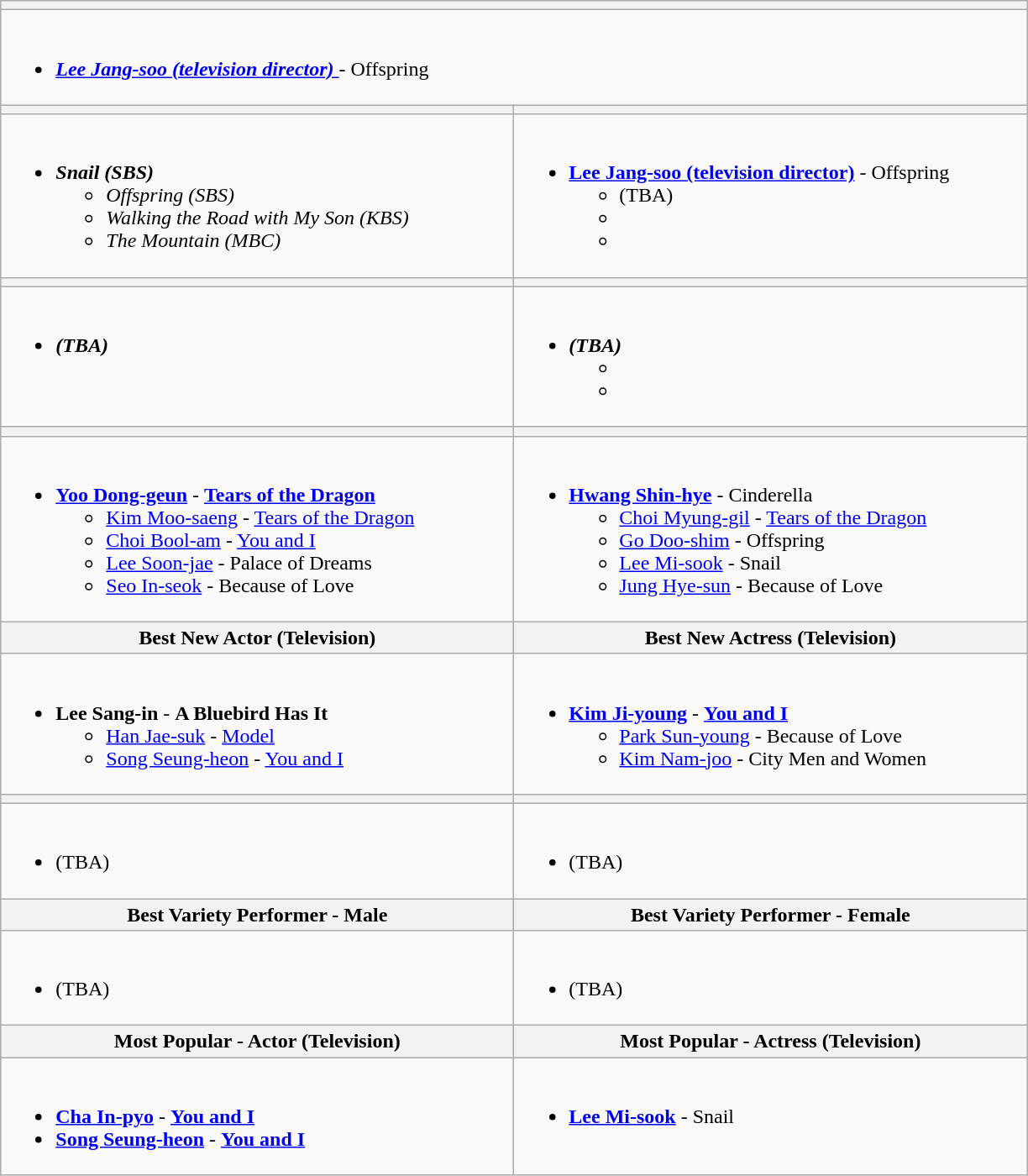<table class="wikitable">
<tr>
<th colspan="2"></th>
</tr>
<tr>
<td valign="top" colspan="2"><br><ul><li><strong><em><a href='#'>Lee Jang-soo (television director) </a></em></strong> - Offspring</li></ul></td>
</tr>
<tr>
<th style="width:400px;"></th>
<th style="width:400px;"></th>
</tr>
<tr>
<td valign="top"><br><ul><li><strong><em>Snail (SBS)</em></strong><ul><li><em>Offspring (SBS)</em></li><li><em>Walking the Road with My Son (KBS)</em></li><li><em>The Mountain (MBC)</em></li></ul></li></ul></td>
<td valign="top"><br><ul><li><strong><a href='#'>Lee Jang-soo (television director)</a></strong> - Offspring<ul><li>(TBA)</li><li></li><li></li></ul></li></ul></td>
</tr>
<tr>
<th></th>
<th></th>
</tr>
<tr>
<td valign="top"><br><ul><li><strong><em>(TBA)</em></strong></li></ul></td>
<td valign="top"><br><ul><li><strong><em>(TBA)</em></strong><ul><li></li><li></li></ul></li></ul></td>
</tr>
<tr>
<th></th>
<th></th>
</tr>
<tr>
<td valign="top"><br><ul><li><strong><a href='#'>Yoo Dong-geun</a></strong> - <strong><a href='#'> Tears of the Dragon</a></strong><ul><li><a href='#'>Kim Moo-saeng</a> - <a href='#'> Tears of the Dragon</a></li><li><a href='#'>Choi Bool-am</a> - <a href='#'> You and I</a></li><li><a href='#'>Lee Soon-jae</a> - Palace of Dreams</li><li><a href='#'>Seo In-seok</a> - Because of Love</li></ul></li></ul></td>
<td valign="top"><br><ul><li><strong><a href='#'>Hwang Shin-hye</a></strong> - Cinderella<ul><li><a href='#'>Choi Myung-gil</a> - <a href='#'> Tears of the Dragon</a></li><li><a href='#'>Go Doo-shim</a> - Offspring</li><li><a href='#'>Lee Mi-sook</a> - Snail</li><li><a href='#'>Jung Hye-sun</a> - Because of Love</li></ul></li></ul></td>
</tr>
<tr>
<th>Best New Actor (Television)</th>
<th>Best New Actress (Television)</th>
</tr>
<tr>
<td valign="top"><br><ul><li><strong>Lee Sang-in</strong> - <strong>A Bluebird Has It</strong><ul><li><a href='#'>Han Jae-suk</a> - <a href='#'> Model</a></li><li><a href='#'>Song Seung-heon</a> - <a href='#'> You and I</a></li></ul></li></ul></td>
<td valign="top"><br><ul><li><strong><a href='#'> Kim Ji-young</a></strong> - <strong><a href='#'> You and I</a></strong><ul><li><a href='#'> Park Sun-young</a> - Because of Love</li><li><a href='#'> Kim Nam-joo</a> - City Men and Women</li></ul></li></ul></td>
</tr>
<tr>
<th></th>
<th></th>
</tr>
<tr>
<td valign="top"><br><ul><li>(TBA)</li></ul></td>
<td valign="top"><br><ul><li>(TBA)</li></ul></td>
</tr>
<tr>
<th>Best Variety Performer - Male</th>
<th>Best Variety Performer - Female</th>
</tr>
<tr>
<td valign="top"><br><ul><li>(TBA)</li></ul></td>
<td valign="top"><br><ul><li>(TBA)</li></ul></td>
</tr>
<tr>
<th>Most Popular - Actor (Television)</th>
<th>Most Popular - Actress (Television)</th>
</tr>
<tr>
<td valign="top"><br><ul><li><strong><a href='#'>Cha In-pyo</a></strong> - <strong><a href='#'> You and I</a></strong></li><li><strong><a href='#'>Song Seung-heon</a></strong> - <strong><a href='#'> You and I</a></strong></li></ul></td>
<td valign="top"><br><ul><li><strong><a href='#'>Lee Mi-sook</a></strong> - Snail</li></ul></td>
</tr>
</table>
